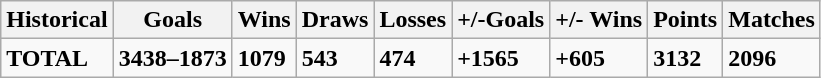<table class="wikitable">
<tr>
<th>Historical</th>
<th>Goals</th>
<th>Wins</th>
<th>Draws</th>
<th>Losses</th>
<th>+/-Goals</th>
<th>+/- Wins</th>
<th>Points</th>
<th>Matches</th>
</tr>
<tr>
<td><strong>TOTAL</strong></td>
<td><strong>3438–1873</strong></td>
<td><strong>1079</strong></td>
<td><strong>543</strong></td>
<td><strong>474</strong></td>
<td><strong>+1565</strong></td>
<td><strong>+605</strong></td>
<td><strong>3132</strong></td>
<td><strong>2096</strong></td>
</tr>
</table>
